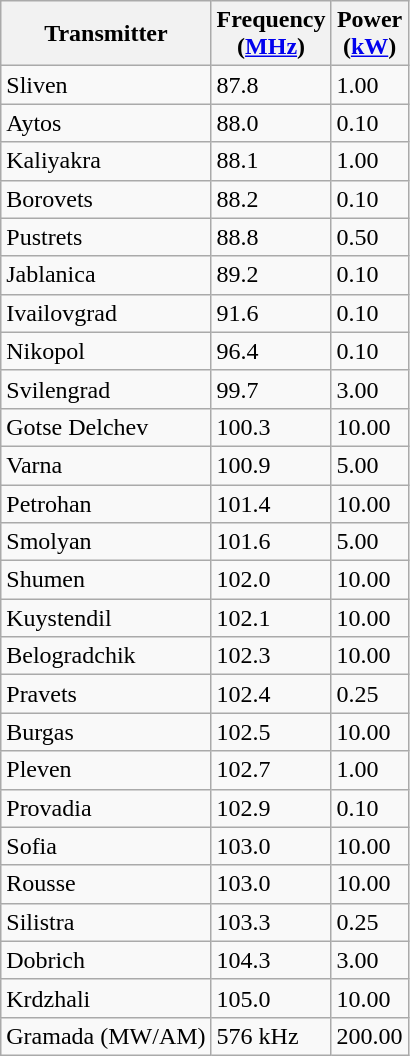<table class="wikitable">
<tr>
<th>Transmitter</th>
<th>Frequency<br>(<a href='#'>MHz</a>)</th>
<th>Power<br>(<a href='#'>kW</a>)</th>
</tr>
<tr>
<td>Sliven</td>
<td>87.8</td>
<td>1.00</td>
</tr>
<tr>
<td>Aytos</td>
<td>88.0</td>
<td>0.10</td>
</tr>
<tr>
<td>Kaliyakra</td>
<td>88.1</td>
<td>1.00</td>
</tr>
<tr>
<td>Borovets</td>
<td>88.2</td>
<td>0.10</td>
</tr>
<tr>
<td>Pustrets</td>
<td>88.8</td>
<td>0.50</td>
</tr>
<tr>
<td>Jablanica</td>
<td>89.2</td>
<td>0.10</td>
</tr>
<tr>
<td>Ivailovgrad</td>
<td>91.6</td>
<td>0.10</td>
</tr>
<tr>
<td>Nikopol</td>
<td>96.4</td>
<td>0.10</td>
</tr>
<tr>
<td>Svilengrad</td>
<td>99.7</td>
<td>3.00</td>
</tr>
<tr>
<td>Gotse Delchev</td>
<td>100.3</td>
<td>10.00</td>
</tr>
<tr>
<td>Varna</td>
<td>100.9</td>
<td>5.00</td>
</tr>
<tr>
<td>Petrohan</td>
<td>101.4</td>
<td>10.00</td>
</tr>
<tr>
<td>Smolyan</td>
<td>101.6</td>
<td>5.00</td>
</tr>
<tr>
<td>Shumen</td>
<td>102.0</td>
<td>10.00</td>
</tr>
<tr>
<td>Kuystendil</td>
<td>102.1</td>
<td>10.00</td>
</tr>
<tr>
<td>Belogradchik</td>
<td>102.3</td>
<td>10.00</td>
</tr>
<tr>
<td>Pravets</td>
<td>102.4</td>
<td>0.25</td>
</tr>
<tr>
<td>Burgas</td>
<td>102.5</td>
<td>10.00</td>
</tr>
<tr>
<td>Pleven</td>
<td>102.7</td>
<td>1.00</td>
</tr>
<tr>
<td>Provadia</td>
<td>102.9</td>
<td>0.10</td>
</tr>
<tr>
<td>Sofia</td>
<td>103.0</td>
<td>10.00</td>
</tr>
<tr>
<td>Rousse</td>
<td>103.0</td>
<td>10.00</td>
</tr>
<tr>
<td>Silistra</td>
<td>103.3</td>
<td>0.25</td>
</tr>
<tr>
<td>Dobrich</td>
<td>104.3</td>
<td>3.00</td>
</tr>
<tr>
<td>Krdzhali</td>
<td>105.0</td>
<td>10.00</td>
</tr>
<tr>
<td>Gramada (MW/AM)</td>
<td>576 kHz</td>
<td>200.00</td>
</tr>
</table>
